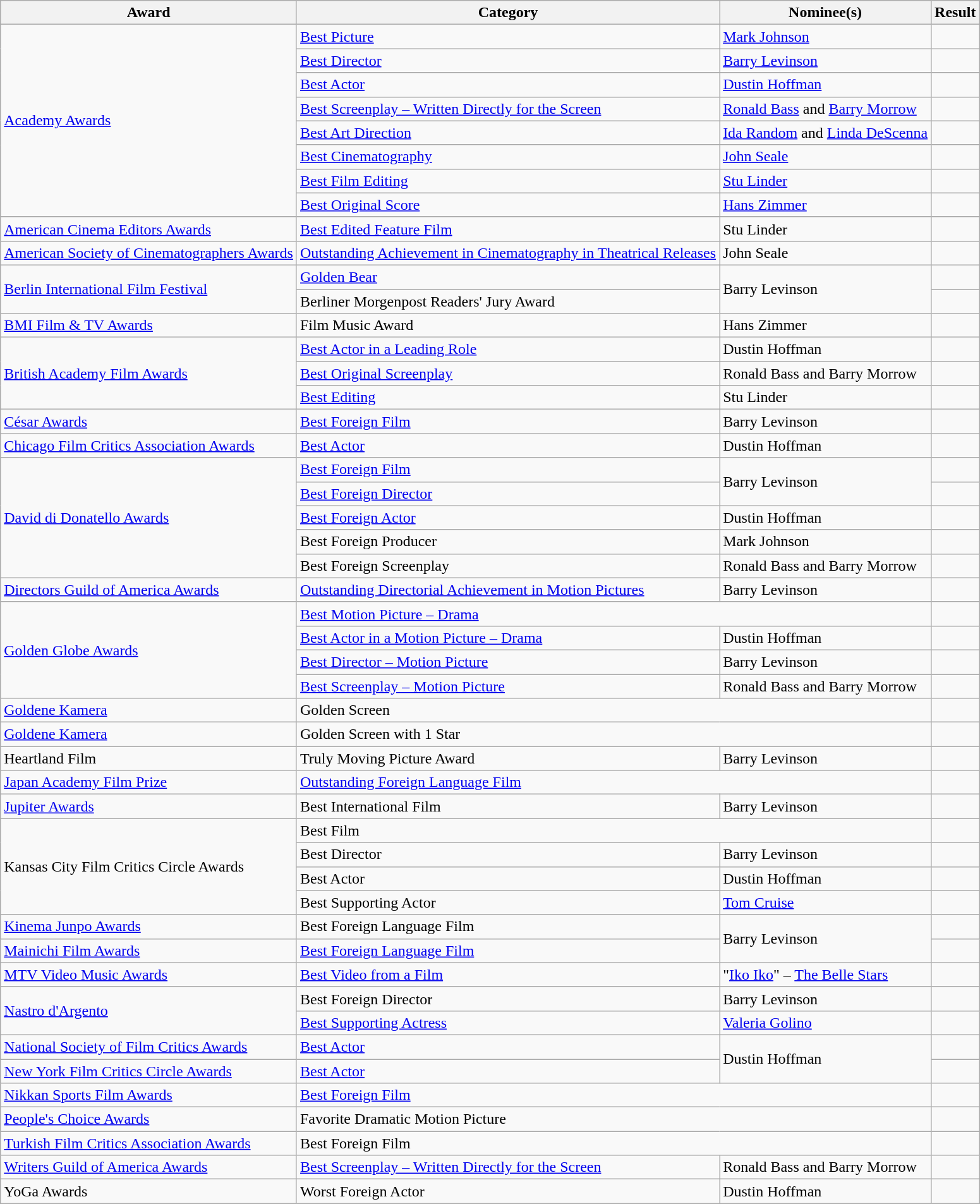<table class="wikitable plainrowheaders">
<tr>
<th>Award</th>
<th>Category</th>
<th>Nominee(s)</th>
<th>Result</th>
</tr>
<tr>
<td rowspan="8"><a href='#'>Academy Awards</a></td>
<td><a href='#'>Best Picture</a></td>
<td><a href='#'>Mark Johnson</a></td>
<td></td>
</tr>
<tr>
<td><a href='#'>Best Director</a></td>
<td><a href='#'>Barry Levinson</a></td>
<td></td>
</tr>
<tr>
<td><a href='#'>Best Actor</a></td>
<td><a href='#'>Dustin Hoffman</a></td>
<td></td>
</tr>
<tr>
<td><a href='#'>Best Screenplay – Written Directly for the Screen</a></td>
<td><a href='#'>Ronald Bass</a> and <a href='#'>Barry Morrow</a></td>
<td></td>
</tr>
<tr>
<td><a href='#'>Best Art Direction</a></td>
<td><a href='#'>Ida Random</a> and <a href='#'>Linda DeScenna</a></td>
<td></td>
</tr>
<tr>
<td><a href='#'>Best Cinematography</a></td>
<td><a href='#'>John Seale</a></td>
<td></td>
</tr>
<tr>
<td><a href='#'>Best Film Editing</a></td>
<td><a href='#'>Stu Linder</a></td>
<td></td>
</tr>
<tr>
<td><a href='#'>Best Original Score</a></td>
<td><a href='#'>Hans Zimmer</a></td>
<td></td>
</tr>
<tr>
<td><a href='#'>American Cinema Editors Awards</a></td>
<td><a href='#'>Best Edited Feature Film</a></td>
<td>Stu Linder</td>
<td></td>
</tr>
<tr>
<td><a href='#'>American Society of Cinematographers Awards</a></td>
<td><a href='#'>Outstanding Achievement in Cinematography in Theatrical Releases</a></td>
<td>John Seale</td>
<td></td>
</tr>
<tr>
<td rowspan="2"><a href='#'>Berlin International Film Festival</a></td>
<td><a href='#'>Golden Bear</a></td>
<td rowspan="2">Barry Levinson</td>
<td></td>
</tr>
<tr>
<td>Berliner Morgenpost Readers' Jury Award</td>
<td></td>
</tr>
<tr>
<td><a href='#'>BMI Film & TV Awards</a></td>
<td>Film Music Award</td>
<td>Hans Zimmer</td>
<td></td>
</tr>
<tr>
<td rowspan="3"><a href='#'>British Academy Film Awards</a></td>
<td><a href='#'>Best Actor in a Leading Role</a></td>
<td>Dustin Hoffman</td>
<td></td>
</tr>
<tr>
<td><a href='#'>Best Original Screenplay</a></td>
<td>Ronald Bass and Barry Morrow</td>
<td></td>
</tr>
<tr>
<td><a href='#'>Best Editing</a></td>
<td>Stu Linder</td>
<td></td>
</tr>
<tr>
<td><a href='#'>César Awards</a></td>
<td><a href='#'>Best Foreign Film</a></td>
<td>Barry Levinson</td>
<td></td>
</tr>
<tr>
<td><a href='#'>Chicago Film Critics Association Awards</a></td>
<td><a href='#'>Best Actor</a></td>
<td>Dustin Hoffman</td>
<td></td>
</tr>
<tr>
<td rowspan="5"><a href='#'>David di Donatello Awards</a></td>
<td><a href='#'>Best Foreign Film</a></td>
<td rowspan="2">Barry Levinson</td>
<td></td>
</tr>
<tr>
<td><a href='#'>Best Foreign Director</a></td>
<td></td>
</tr>
<tr>
<td><a href='#'>Best Foreign Actor</a></td>
<td>Dustin Hoffman</td>
<td></td>
</tr>
<tr>
<td>Best Foreign Producer</td>
<td>Mark Johnson</td>
<td></td>
</tr>
<tr>
<td>Best Foreign Screenplay</td>
<td>Ronald Bass and Barry Morrow</td>
<td></td>
</tr>
<tr>
<td><a href='#'>Directors Guild of America Awards</a></td>
<td><a href='#'>Outstanding Directorial Achievement in Motion Pictures</a></td>
<td>Barry Levinson</td>
<td></td>
</tr>
<tr>
<td rowspan="4"><a href='#'>Golden Globe Awards</a></td>
<td colspan="2"><a href='#'>Best Motion Picture – Drama</a></td>
<td></td>
</tr>
<tr>
<td><a href='#'>Best Actor in a Motion Picture – Drama</a></td>
<td>Dustin Hoffman</td>
<td></td>
</tr>
<tr>
<td><a href='#'>Best Director – Motion Picture</a></td>
<td>Barry Levinson</td>
<td></td>
</tr>
<tr>
<td><a href='#'>Best Screenplay – Motion Picture</a></td>
<td>Ronald Bass and Barry Morrow</td>
<td></td>
</tr>
<tr>
<td><a href='#'>Goldene Kamera</a> </td>
<td colspan="2">Golden Screen</td>
<td></td>
</tr>
<tr>
<td><a href='#'>Goldene Kamera</a> </td>
<td colspan="2">Golden Screen with 1 Star</td>
<td></td>
</tr>
<tr>
<td>Heartland Film</td>
<td>Truly Moving Picture Award</td>
<td>Barry Levinson</td>
<td></td>
</tr>
<tr>
<td><a href='#'>Japan Academy Film Prize</a></td>
<td colspan="2"><a href='#'>Outstanding Foreign Language Film</a></td>
<td></td>
</tr>
<tr>
<td><a href='#'>Jupiter Awards</a></td>
<td>Best International Film</td>
<td>Barry Levinson</td>
<td></td>
</tr>
<tr>
<td rowspan="4">Kansas City Film Critics Circle Awards</td>
<td colspan="2">Best Film</td>
<td></td>
</tr>
<tr>
<td>Best Director</td>
<td>Barry Levinson</td>
<td></td>
</tr>
<tr>
<td>Best Actor</td>
<td>Dustin Hoffman</td>
<td></td>
</tr>
<tr>
<td>Best Supporting Actor</td>
<td><a href='#'>Tom Cruise</a></td>
<td></td>
</tr>
<tr>
<td><a href='#'>Kinema Junpo Awards</a></td>
<td>Best Foreign Language Film</td>
<td rowspan="2">Barry Levinson</td>
<td></td>
</tr>
<tr>
<td><a href='#'>Mainichi Film Awards</a></td>
<td><a href='#'>Best Foreign Language Film</a></td>
<td></td>
</tr>
<tr>
<td><a href='#'>MTV Video Music Awards</a></td>
<td><a href='#'>Best Video from a Film</a></td>
<td>"<a href='#'>Iko Iko</a>" – <a href='#'>The Belle Stars</a></td>
<td></td>
</tr>
<tr>
<td rowspan="2"><a href='#'>Nastro d'Argento</a></td>
<td>Best Foreign Director</td>
<td>Barry Levinson</td>
<td></td>
</tr>
<tr>
<td><a href='#'>Best Supporting Actress</a></td>
<td><a href='#'>Valeria Golino</a></td>
<td></td>
</tr>
<tr>
<td><a href='#'>National Society of Film Critics Awards</a></td>
<td><a href='#'>Best Actor</a></td>
<td rowspan="2">Dustin Hoffman</td>
<td></td>
</tr>
<tr>
<td><a href='#'>New York Film Critics Circle Awards</a></td>
<td><a href='#'>Best Actor</a></td>
<td></td>
</tr>
<tr>
<td><a href='#'>Nikkan Sports Film Awards</a></td>
<td colspan="2"><a href='#'>Best Foreign Film</a></td>
<td></td>
</tr>
<tr>
<td><a href='#'>People's Choice Awards</a></td>
<td colspan="2">Favorite Dramatic Motion Picture</td>
<td></td>
</tr>
<tr>
<td><a href='#'>Turkish Film Critics Association Awards</a></td>
<td colspan="2">Best Foreign Film</td>
<td></td>
</tr>
<tr>
<td><a href='#'>Writers Guild of America Awards</a></td>
<td><a href='#'>Best Screenplay – Written Directly for the Screen</a></td>
<td>Ronald Bass and Barry Morrow</td>
<td></td>
</tr>
<tr>
<td>YoGa Awards</td>
<td>Worst Foreign Actor</td>
<td>Dustin Hoffman</td>
<td></td>
</tr>
</table>
